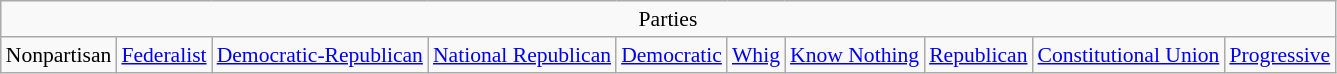<table class="wikitable" style="font-size:90%">
<tr>
<td style="text-align:center;" colspan="10">Parties</td>
</tr>
<tr>
<td>Nonpartisan</td>
<td><a href='#'>Federalist</a></td>
<td><a href='#'>Democratic-Republican</a></td>
<td><a href='#'>National Republican</a></td>
<td><a href='#'>Democratic</a></td>
<td><a href='#'>Whig</a></td>
<td><a href='#'>Know Nothing</a></td>
<td><a href='#'>Republican</a></td>
<td><a href='#'>Constitutional Union</a></td>
<td><a href='#'>Progressive</a></td>
</tr>
</table>
